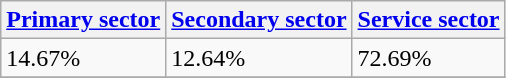<table class="wikitable" border="1">
<tr>
<th><a href='#'>Primary sector</a></th>
<th><a href='#'>Secondary sector</a></th>
<th><a href='#'>Service sector</a></th>
</tr>
<tr>
<td>14.67%</td>
<td>12.64%</td>
<td>72.69%</td>
</tr>
<tr>
</tr>
</table>
